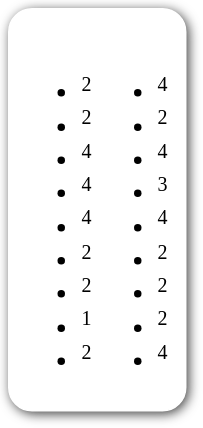<table style="border-radius:1em; box-shadow:0.1em 0.1em 0.5em rgba(0,0,0,0.75); background:white; border:1px solid white; padding:5px;">
<tr style="vertical-align:top;">
<td><br><ul><li><sup>2</sup></li><li><sup>2</sup></li><li><sup>4</sup></li><li><sup>4</sup></li><li><sup>4</sup></li><li><sup>2</sup></li><li><sup>2</sup></li><li><sup>1</sup></li><li><sup>2</sup></li></ul></td>
<td valign="top"><br><ul><li><sup>4</sup></li><li><sup>2</sup></li><li><sup>4</sup></li><li><sup>3</sup></li><li><sup>4</sup></li><li><sup>2</sup></li><li><sup>2</sup></li><li><sup>2</sup></li><li><sup>4</sup></li></ul></td>
<td></td>
</tr>
</table>
